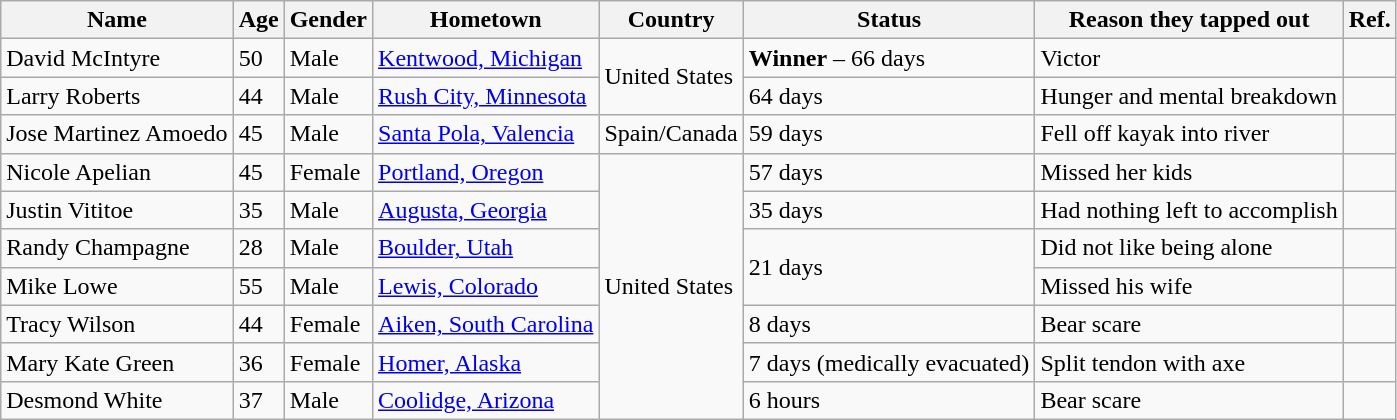<table class="wikitable">
<tr>
<th>Name</th>
<th>Age</th>
<th>Gender</th>
<th>Hometown</th>
<th>Country</th>
<th>Status</th>
<th>Reason they tapped out</th>
<th>Ref.</th>
</tr>
<tr>
<td>David McIntyre</td>
<td>50</td>
<td>Male</td>
<td><a href='#'>Kentwood, Michigan</a></td>
<td rowspan="2">United States</td>
<td><strong>Winner</strong> – 66 days</td>
<td>Victor</td>
<td></td>
</tr>
<tr>
<td>Larry Roberts</td>
<td>44</td>
<td>Male</td>
<td><a href='#'>Rush City, Minnesota</a></td>
<td>64 days</td>
<td>Hunger and mental breakdown</td>
<td></td>
</tr>
<tr>
<td>Jose Martinez Amoedo</td>
<td>45</td>
<td>Male</td>
<td><a href='#'>Santa Pola, Valencia</a></td>
<td>Spain/Canada</td>
<td>59 days</td>
<td>Fell off kayak into river</td>
<td></td>
</tr>
<tr>
<td>Nicole Apelian</td>
<td>45</td>
<td>Female</td>
<td><a href='#'>Portland, Oregon</a></td>
<td rowspan="7">United States</td>
<td>57 days</td>
<td>Missed her kids</td>
<td></td>
</tr>
<tr>
<td>Justin Vititoe</td>
<td>35</td>
<td>Male</td>
<td><a href='#'>Augusta, Georgia</a></td>
<td>35 days</td>
<td>Had nothing left to accomplish</td>
<td></td>
</tr>
<tr>
<td>Randy Champagne</td>
<td>28</td>
<td>Male</td>
<td><a href='#'>Boulder, Utah</a></td>
<td rowspan="2">21 days</td>
<td>Did not like being alone</td>
<td></td>
</tr>
<tr>
<td>Mike Lowe</td>
<td>55</td>
<td>Male</td>
<td><a href='#'>Lewis, Colorado</a></td>
<td>Missed his wife</td>
<td></td>
</tr>
<tr>
<td>Tracy Wilson</td>
<td>44</td>
<td>Female</td>
<td><a href='#'>Aiken, South Carolina</a></td>
<td>8 days</td>
<td>Bear scare</td>
<td></td>
</tr>
<tr>
<td>Mary Kate Green</td>
<td>36</td>
<td>Female</td>
<td><a href='#'>Homer, Alaska</a></td>
<td>7 days (medically evacuated)</td>
<td>Split tendon with axe</td>
<td></td>
</tr>
<tr>
<td>Desmond White</td>
<td>37</td>
<td>Male</td>
<td><a href='#'>Coolidge, Arizona</a></td>
<td>6 hours</td>
<td>Bear scare</td>
<td></td>
</tr>
</table>
